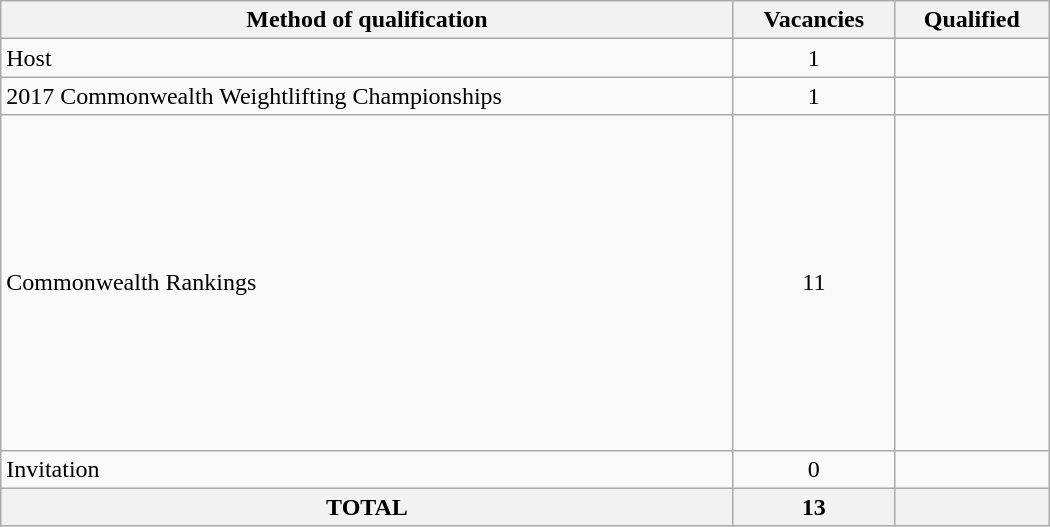<table class = "wikitable" width=700>
<tr>
<th>Method of qualification</th>
<th>Vacancies</th>
<th>Qualified</th>
</tr>
<tr>
<td>Host</td>
<td align="center">1</td>
<td></td>
</tr>
<tr>
<td>2017 Commonwealth Weightlifting Championships</td>
<td align="center">1</td>
<td></td>
</tr>
<tr>
<td>Commonwealth Rankings</td>
<td align="center">11</td>
<td><br><br><br><br><br><br><br><br><s></s><br><br><s></s><br><br></td>
</tr>
<tr>
<td>Invitation</td>
<td align="center">0</td>
<td></td>
</tr>
<tr>
<th>TOTAL</th>
<th>13</th>
<th></th>
</tr>
</table>
